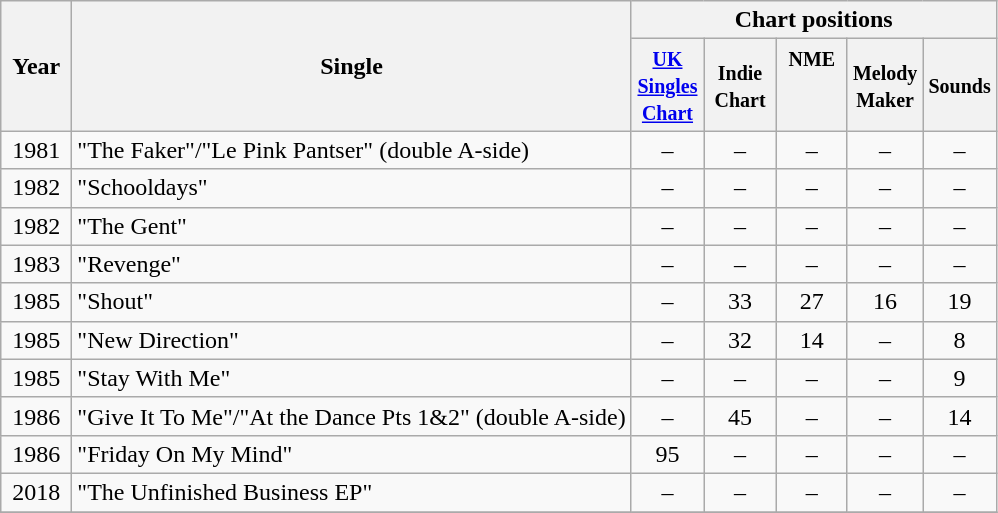<table class="wikitable" style="text-align:center;">
<tr>
<th width="40" rowspan=2>Year</th>
<th rowspan=2>Single</th>
<th colspan=6>Chart positions</th>
</tr>
<tr>
<th width="41"><small><a href='#'>UK Singles Chart</a></small></th>
<th width="41"><small>Indie Chart</small></th>
<th valign="top" width="40"><small>NME</small></th>
<th width="41"><small>Melody Maker</small></th>
<th width="41"><small>Sounds</small></th>
</tr>
<tr>
<td>1981</td>
<td align="left">"The Faker"/"Le Pink Pantser" (double A-side)</td>
<td>–</td>
<td>–</td>
<td>–</td>
<td>–</td>
<td>–</td>
</tr>
<tr>
<td>1982</td>
<td align="left">"Schooldays"</td>
<td>–</td>
<td>–</td>
<td>–</td>
<td>–</td>
<td>–</td>
</tr>
<tr>
<td>1982</td>
<td align="left">"The Gent"</td>
<td>–</td>
<td>–</td>
<td>–</td>
<td>–</td>
<td>–</td>
</tr>
<tr>
<td>1983</td>
<td align="left">"Revenge"</td>
<td>–</td>
<td>–</td>
<td>–</td>
<td>–</td>
<td>–</td>
</tr>
<tr>
<td>1985</td>
<td align="left">"Shout"</td>
<td>–</td>
<td>33</td>
<td>27</td>
<td>16</td>
<td>19</td>
</tr>
<tr>
<td>1985</td>
<td align="left">"New Direction"</td>
<td>–</td>
<td>32</td>
<td>14</td>
<td>–</td>
<td>8</td>
</tr>
<tr>
<td>1985</td>
<td align="left">"Stay With Me"</td>
<td>–</td>
<td>–</td>
<td>–</td>
<td>–</td>
<td>9</td>
</tr>
<tr>
<td>1986</td>
<td align="left">"Give It To Me"/"At the Dance Pts 1&2" (double A-side)</td>
<td>–</td>
<td>45</td>
<td>–</td>
<td>–</td>
<td>14</td>
</tr>
<tr>
<td>1986</td>
<td align="left">"Friday On My Mind"</td>
<td>95</td>
<td>–</td>
<td>–</td>
<td>–</td>
<td>–</td>
</tr>
<tr>
<td>2018</td>
<td align="left">"The Unfinished Business EP"</td>
<td>–</td>
<td>–</td>
<td>–</td>
<td>–</td>
<td>–</td>
</tr>
<tr>
</tr>
</table>
